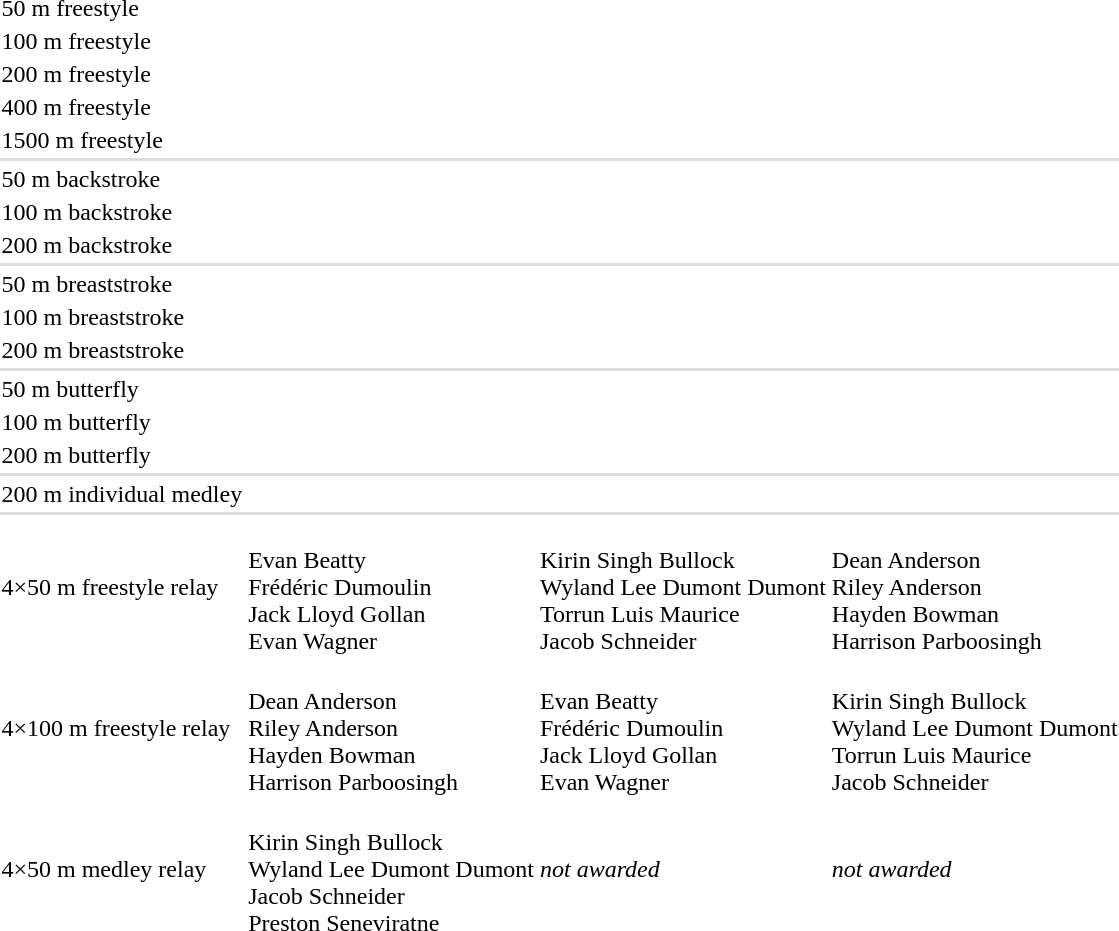<table>
<tr>
<td>50 m freestyle</td>
<td></td>
<td></td>
<td></td>
</tr>
<tr>
<td>100 m freestyle</td>
<td></td>
<td></td>
<td></td>
</tr>
<tr>
<td>200 m freestyle</td>
<td></td>
<td></td>
<td></td>
</tr>
<tr>
<td>400 m freestyle</td>
<td></td>
<td></td>
<td></td>
</tr>
<tr>
<td>1500 m freestyle</td>
<td></td>
<td></td>
<td></td>
</tr>
<tr bgcolor=#dddddd>
<td colspan=4></td>
</tr>
<tr>
<td>50 m backstroke</td>
<td></td>
<td></td>
<td></td>
</tr>
<tr>
<td>100 m backstroke</td>
<td></td>
<td></td>
<td></td>
</tr>
<tr>
<td>200 m backstroke</td>
<td></td>
<td></td>
<td></td>
</tr>
<tr bgcolor=#dddddd>
<td colspan=4></td>
</tr>
<tr>
<td>50 m breaststroke</td>
<td></td>
<td></td>
<td></td>
</tr>
<tr>
<td>100 m breaststroke</td>
<td></td>
<td></td>
<td></td>
</tr>
<tr>
<td>200 m breaststroke</td>
<td></td>
<td></td>
<td></td>
</tr>
<tr bgcolor=#dddddd>
<td colspan=4></td>
</tr>
<tr>
<td>50 m butterfly</td>
<td></td>
<td></td>
<td></td>
</tr>
<tr>
<td>100 m butterfly</td>
<td></td>
<td></td>
<td></td>
</tr>
<tr>
<td>200 m butterfly</td>
<td></td>
<td></td>
<td></td>
</tr>
<tr bgcolor=#dddddd>
<td colspan=4></td>
</tr>
<tr>
<td>200 m individual medley</td>
<td></td>
<td></td>
<td></td>
</tr>
<tr bgcolor=#dddddd>
<td colspan=4></td>
</tr>
<tr>
<td>4×50 m freestyle relay</td>
<td><br>Evan Beatty<br>Frédéric Dumoulin<br>Jack Lloyd Gollan<br>Evan Wagner</td>
<td><br>Kirin Singh Bullock<br>Wyland Lee Dumont Dumont<br>Torrun Luis Maurice<br>Jacob Schneider</td>
<td><br>Dean Anderson<br>Riley Anderson<br>Hayden Bowman<br>Harrison Parboosingh</td>
</tr>
<tr>
<td>4×100 m freestyle relay</td>
<td><br>Dean Anderson<br>Riley Anderson<br>Hayden Bowman<br>Harrison Parboosingh</td>
<td><br>Evan Beatty<br>Frédéric Dumoulin<br>Jack Lloyd Gollan<br>Evan Wagner</td>
<td><br>Kirin Singh Bullock<br>Wyland Lee Dumont Dumont<br>Torrun Luis Maurice<br>Jacob Schneider</td>
</tr>
<tr>
<td>4×50 m medley relay</td>
<td><br>Kirin Singh Bullock<br>Wyland Lee Dumont Dumont<br>Jacob Schneider<br>Preston Seneviratne</td>
<td><em>not awarded</em></td>
<td><em>not awarded</em></td>
</tr>
</table>
